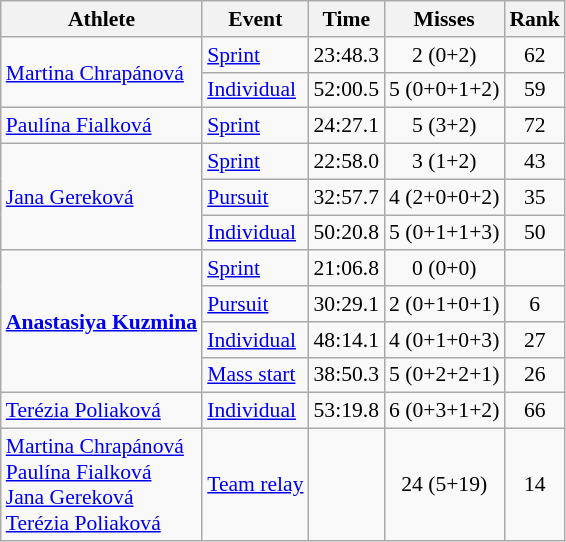<table class="wikitable" style="font-size:90%">
<tr>
<th>Athlete</th>
<th>Event</th>
<th>Time</th>
<th>Misses</th>
<th>Rank</th>
</tr>
<tr align=center>
<td align=left rowspan=2><a href='#'>Martina Chrapánová</a></td>
<td align=left><a href='#'>Sprint</a></td>
<td>23:48.3</td>
<td>2 (0+2)</td>
<td>62</td>
</tr>
<tr align=center>
<td align=left><a href='#'>Individual</a></td>
<td>52:00.5</td>
<td>5 (0+0+1+2)</td>
<td>59</td>
</tr>
<tr align=center>
<td align=left><a href='#'>Paulína Fialková</a></td>
<td align=left><a href='#'>Sprint</a></td>
<td>24:27.1</td>
<td>5 (3+2)</td>
<td>72</td>
</tr>
<tr align=center>
<td align=left rowspan=3><a href='#'>Jana Gereková</a></td>
<td align=left><a href='#'>Sprint</a></td>
<td>22:58.0</td>
<td>3 (1+2)</td>
<td>43</td>
</tr>
<tr align=center>
<td align=left><a href='#'>Pursuit</a></td>
<td>32:57.7</td>
<td>4 (2+0+0+2)</td>
<td>35</td>
</tr>
<tr align=center>
<td align=left><a href='#'>Individual</a></td>
<td>50:20.8</td>
<td>5 (0+1+1+3)</td>
<td>50</td>
</tr>
<tr align=center>
<td align=left rowspan=4><strong><a href='#'>Anastasiya Kuzmina</a></strong></td>
<td align=left><a href='#'>Sprint</a></td>
<td>21:06.8</td>
<td>0 (0+0)</td>
<td></td>
</tr>
<tr align=center>
<td align=left><a href='#'>Pursuit</a></td>
<td>30:29.1</td>
<td>2 (0+1+0+1)</td>
<td>6</td>
</tr>
<tr align=center>
<td align=left><a href='#'>Individual</a></td>
<td>48:14.1</td>
<td>4 (0+1+0+3)</td>
<td>27</td>
</tr>
<tr align=center>
<td align=left><a href='#'>Mass start</a></td>
<td>38:50.3</td>
<td>5 (0+2+2+1)</td>
<td>26</td>
</tr>
<tr align=center>
<td align=left><a href='#'>Terézia Poliaková</a></td>
<td align=left><a href='#'>Individual</a></td>
<td>53:19.8</td>
<td>6 (0+3+1+2)</td>
<td>66</td>
</tr>
<tr align=center>
<td align=left><a href='#'>Martina Chrapánová</a><br><a href='#'>Paulína Fialková</a><br><a href='#'>Jana Gereková</a><br><a href='#'>Terézia Poliaková</a></td>
<td align=left><a href='#'>Team relay</a></td>
<td></td>
<td>24 (5+19)</td>
<td>14</td>
</tr>
</table>
